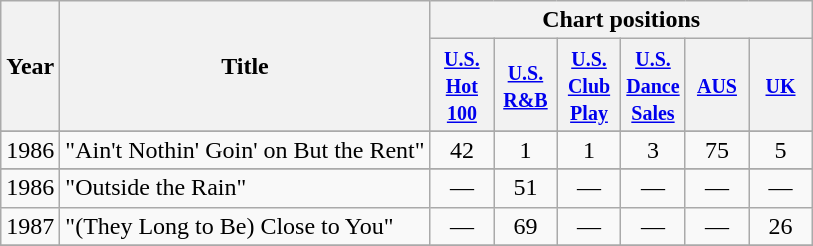<table class="wikitable" style=text-align:center;>
<tr>
<th rowspan="2">Year</th>
<th rowspan="2">Title</th>
<th colspan="8">Chart positions</th>
</tr>
<tr>
<th width="35"><small><a href='#'>U.S. Hot 100</a></small></th>
<th width="35"><small><a href='#'>U.S. R&B</a></small></th>
<th width="35"><small><a href='#'>U.S. Club Play</a></small></th>
<th width="35"><small><a href='#'>U.S. Dance Sales</a></small></th>
<th width="35"><small><a href='#'>AUS</a></small> <br></th>
<th width="35"><small><a href='#'>UK</a></small> <br></th>
</tr>
<tr>
</tr>
<tr>
<td>1986</td>
<td align="left">"Ain't Nothin' Goin' on But the Rent"</td>
<td>42</td>
<td>1</td>
<td>1</td>
<td>3</td>
<td>75</td>
<td>5</td>
</tr>
<tr>
</tr>
<tr>
<td>1986</td>
<td align="left">"Outside the Rain"</td>
<td>—</td>
<td>51</td>
<td>—</td>
<td>—</td>
<td>—</td>
<td>—</td>
</tr>
<tr>
<td>1987</td>
<td align="left">"(They Long to Be) Close to You"</td>
<td>—</td>
<td>69</td>
<td>—</td>
<td>—</td>
<td>—</td>
<td>26</td>
</tr>
<tr>
</tr>
</table>
